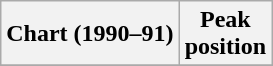<table class="wikitable sortable plainrowheaders">
<tr>
<th>Chart (1990–91)</th>
<th>Peak<br>position</th>
</tr>
<tr>
</tr>
</table>
